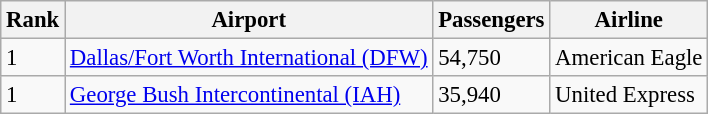<table class="wikitable sortable" style="font-size:95%;">
<tr>
<th>Rank</th>
<th>Airport</th>
<th>Passengers</th>
<th>Airline</th>
</tr>
<tr>
<td>1</td>
<td><a href='#'>Dallas/Fort Worth International (DFW)</a></td>
<td>54,750</td>
<td>American Eagle</td>
</tr>
<tr>
<td>1</td>
<td><a href='#'>George Bush Intercontinental (IAH)</a></td>
<td>35,940</td>
<td>United Express</td>
</tr>
</table>
